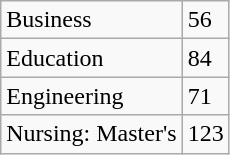<table class="wikitable floatright" style="max-width: 22em;">
<tr>
<td>Business</td>
<td>56</td>
</tr>
<tr>
<td>Education</td>
<td>84</td>
</tr>
<tr>
<td>Engineering</td>
<td>71</td>
</tr>
<tr>
<td>Nursing: Master's</td>
<td>123</td>
</tr>
</table>
